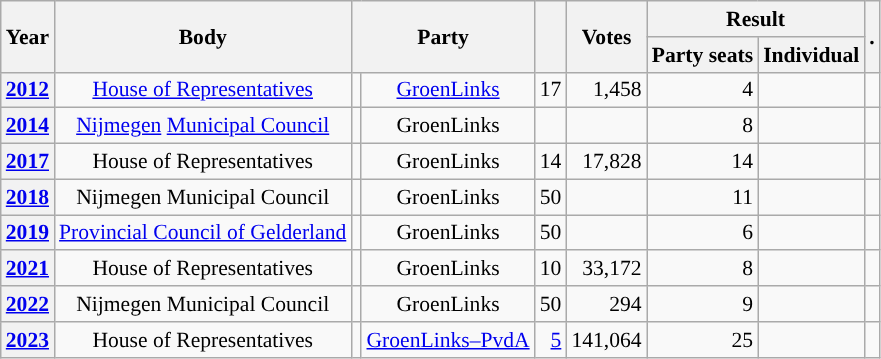<table class="wikitable plainrowheaders sortable" border=2 cellpadding=4 cellspacing=0 style="border: 1px #aaa solid; font-size: 90%; text-align:center;">
<tr>
<th scope="col" rowspan=2>Year</th>
<th scope="col" rowspan=2>Body</th>
<th scope="col" colspan=2 rowspan=2>Party</th>
<th scope="col" rowspan=2></th>
<th scope="col" rowspan=2>Votes</th>
<th scope="colgroup" colspan=2>Result</th>
<th scope="col" rowspan=2 class="unsortable">.</th>
</tr>
<tr>
<th scope="col">Party seats</th>
<th scope="col">Individual</th>
</tr>
<tr>
<th scope="row"><a href='#'>2012</a></th>
<td><a href='#'>House of Representatives</a></td>
<td style="background-color:"></td>
<td><a href='#'>GroenLinks</a></td>
<td style=text-align:right>17</td>
<td style=text-align:right>1,458</td>
<td style=text-align:right>4</td>
<td></td>
<td></td>
</tr>
<tr>
<th scope="row"><a href='#'>2014</a></th>
<td><a href='#'>Nijmegen</a> <a href='#'>Municipal Council</a></td>
<td style="background-color:"></td>
<td>GroenLinks</td>
<td style=text-align:right></td>
<td style=text-align:right></td>
<td style=text-align:right>8</td>
<td></td>
<td></td>
</tr>
<tr>
<th scope="row"><a href='#'>2017</a></th>
<td>House of Representatives</td>
<td style="background-color:"></td>
<td>GroenLinks</td>
<td style=text-align:right>14</td>
<td style=text-align:right>17,828</td>
<td style=text-align:right>14</td>
<td></td>
<td></td>
</tr>
<tr>
<th scope="row"><a href='#'>2018</a></th>
<td>Nijmegen Municipal Council</td>
<td style="background-color:"></td>
<td>GroenLinks</td>
<td style=text-align:right>50</td>
<td style=text-align:right></td>
<td style=text-align:right>11</td>
<td></td>
<td></td>
</tr>
<tr>
<th scope="row"><a href='#'>2019</a></th>
<td><a href='#'>Provincial Council of Gelderland</a></td>
<td style="background-color:"></td>
<td>GroenLinks</td>
<td style=text-align:right>50</td>
<td style=text-align:right></td>
<td style=text-align:right>6</td>
<td></td>
<td></td>
</tr>
<tr>
<th scope="row"><a href='#'>2021</a></th>
<td>House of Representatives</td>
<td style="background-color:"></td>
<td>GroenLinks</td>
<td style=text-align:right>10</td>
<td style=text-align:right>33,172</td>
<td style=text-align:right>8</td>
<td></td>
<td></td>
</tr>
<tr>
<th scope="row"><a href='#'>2022</a></th>
<td>Nijmegen Municipal Council</td>
<td style="background-color:"></td>
<td>GroenLinks</td>
<td style=text-align:right>50</td>
<td style=text-align:right>294</td>
<td style=text-align:right>9</td>
<td></td>
<td></td>
</tr>
<tr>
<th scope="row"><a href='#'>2023</a></th>
<td>House of Representatives</td>
<td style="background-color:"></td>
<td><a href='#'>GroenLinks–PvdA</a></td>
<td style=text-align:right><a href='#'>5</a></td>
<td style=text-align:right>141,064</td>
<td style=text-align:right>25</td>
<td></td>
<td></td>
</tr>
</table>
